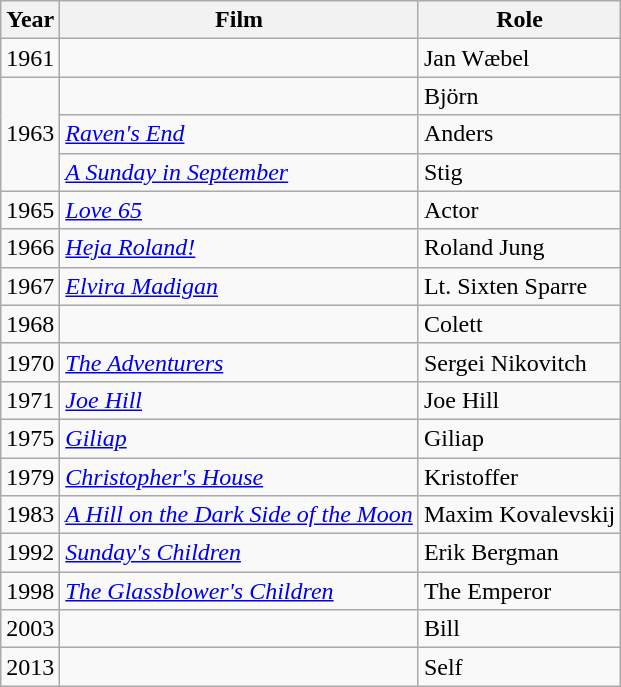<table class="wikitable">
<tr>
<th>Year</th>
<th>Film</th>
<th>Role</th>
</tr>
<tr>
<td>1961</td>
<td><em></em></td>
<td>Jan Wæbel</td>
</tr>
<tr>
<td rowspan=3>1963</td>
<td><em></em></td>
<td>Björn</td>
</tr>
<tr>
<td><em><a href='#'>Raven's End</a></em></td>
<td>Anders</td>
</tr>
<tr>
<td><em><a href='#'>A Sunday in September</a></em></td>
<td>Stig</td>
</tr>
<tr>
<td>1965</td>
<td><em><a href='#'>Love 65</a></em></td>
<td>Actor</td>
</tr>
<tr>
<td>1966</td>
<td><em><a href='#'>Heja Roland!</a></em></td>
<td>Roland Jung</td>
</tr>
<tr>
<td>1967</td>
<td><em><a href='#'>Elvira Madigan</a></em></td>
<td>Lt. Sixten Sparre</td>
</tr>
<tr>
<td>1968</td>
<td><em></em></td>
<td>Colett</td>
</tr>
<tr>
<td>1970</td>
<td><em><a href='#'>The Adventurers</a></em></td>
<td>Sergei Nikovitch</td>
</tr>
<tr>
<td>1971</td>
<td><em><a href='#'>Joe Hill</a></em></td>
<td>Joe Hill</td>
</tr>
<tr>
<td>1975</td>
<td><em><a href='#'>Giliap</a></em></td>
<td>Giliap</td>
</tr>
<tr>
<td>1979</td>
<td><em><a href='#'>Christopher's House</a></em></td>
<td>Kristoffer</td>
</tr>
<tr>
<td>1983</td>
<td><em><a href='#'>A Hill on the Dark Side of the Moon</a></em></td>
<td>Maxim Kovalevskij</td>
</tr>
<tr>
<td>1992</td>
<td><em><a href='#'>Sunday's Children</a></em></td>
<td>Erik Bergman</td>
</tr>
<tr>
<td>1998</td>
<td><em><a href='#'>The Glassblower's Children</a></em></td>
<td>The Emperor</td>
</tr>
<tr>
<td>2003</td>
<td><em></em></td>
<td>Bill</td>
</tr>
<tr>
<td>2013</td>
<td><em></em></td>
<td>Self</td>
</tr>
</table>
